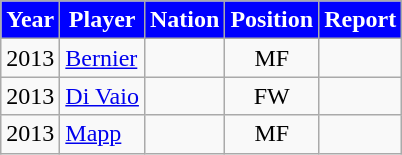<table class=wikitable>
<tr>
<th style="background:#0000FF; color:white; text-align:center;">Year</th>
<th style="background:#0000FF; color:white; text-align:center;">Player</th>
<th style="background:#0000FF; color:white; text-align:center;">Nation</th>
<th style="background:#0000FF; color:white; text-align:center;">Position</th>
<th style="background:#0000FF; color:white; text-align:center;">Report</th>
</tr>
<tr>
<td style="text-align:center;">2013</td>
<td><a href='#'>Bernier</a></td>
<td></td>
<td align=center>MF</td>
<td style="text-align:center;"></td>
</tr>
<tr>
<td style="text-align:center;">2013</td>
<td><a href='#'>Di Vaio</a></td>
<td></td>
<td align=center>FW</td>
<td style="text-align:center;"></td>
</tr>
<tr>
<td style="text-align:center;">2013</td>
<td><a href='#'>Mapp</a></td>
<td></td>
<td align=center>MF</td>
<td style="text-align:center;"></td>
</tr>
</table>
